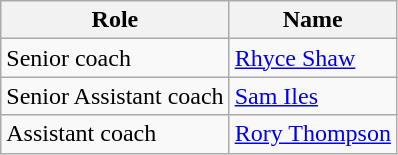<table class="wikitable">
<tr>
<th>Role</th>
<th>Name</th>
</tr>
<tr>
<td>Senior coach</td>
<td><a href='#'>Rhyce Shaw</a></td>
</tr>
<tr>
<td>Senior Assistant coach</td>
<td><a href='#'>Sam Iles</a></td>
</tr>
<tr>
<td>Assistant coach</td>
<td><a href='#'>Rory Thompson</a></td>
</tr>
</table>
